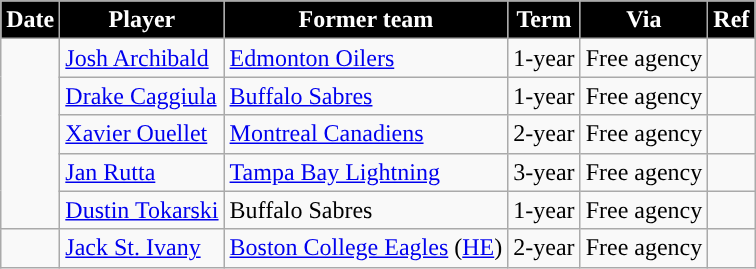<table class="wikitable">
<tr style="background:#ddd; text-align:center;">
<th style="color:white; background:#000000; ">Date</th>
<th style="color:white; background:#000000; ">Player</th>
<th style="color:white; background:#000000; ">Former team</th>
<th style="color:white; background:#000000; ">Term</th>
<th style="color:white; background:#000000; ">Via</th>
<th style="color:white; background:#000000; ">Ref</th>
</tr>
<tr>
<td rowspan=5></td>
<td><a href='#'>Josh Archibald</a></td>
<td><a href='#'>Edmonton Oilers</a></td>
<td>1-year</td>
<td>Free agency</td>
<td></td>
</tr>
<tr>
<td><a href='#'>Drake Caggiula</a></td>
<td><a href='#'>Buffalo Sabres</a></td>
<td>1-year</td>
<td>Free agency</td>
<td></td>
</tr>
<tr>
<td><a href='#'>Xavier Ouellet</a></td>
<td><a href='#'>Montreal Canadiens</a></td>
<td>2-year</td>
<td>Free agency</td>
<td></td>
</tr>
<tr>
<td><a href='#'>Jan Rutta</a></td>
<td><a href='#'>Tampa Bay Lightning</a></td>
<td>3-year</td>
<td>Free agency</td>
<td></td>
</tr>
<tr>
<td><a href='#'>Dustin Tokarski</a></td>
<td>Buffalo Sabres</td>
<td>1-year</td>
<td>Free agency</td>
<td></td>
</tr>
<tr>
<td></td>
<td><a href='#'>Jack St. Ivany</a></td>
<td><a href='#'>Boston College Eagles</a> (<a href='#'>HE</a>)</td>
<td>2-year</td>
<td>Free agency</td>
<td></td>
</tr>
</table>
